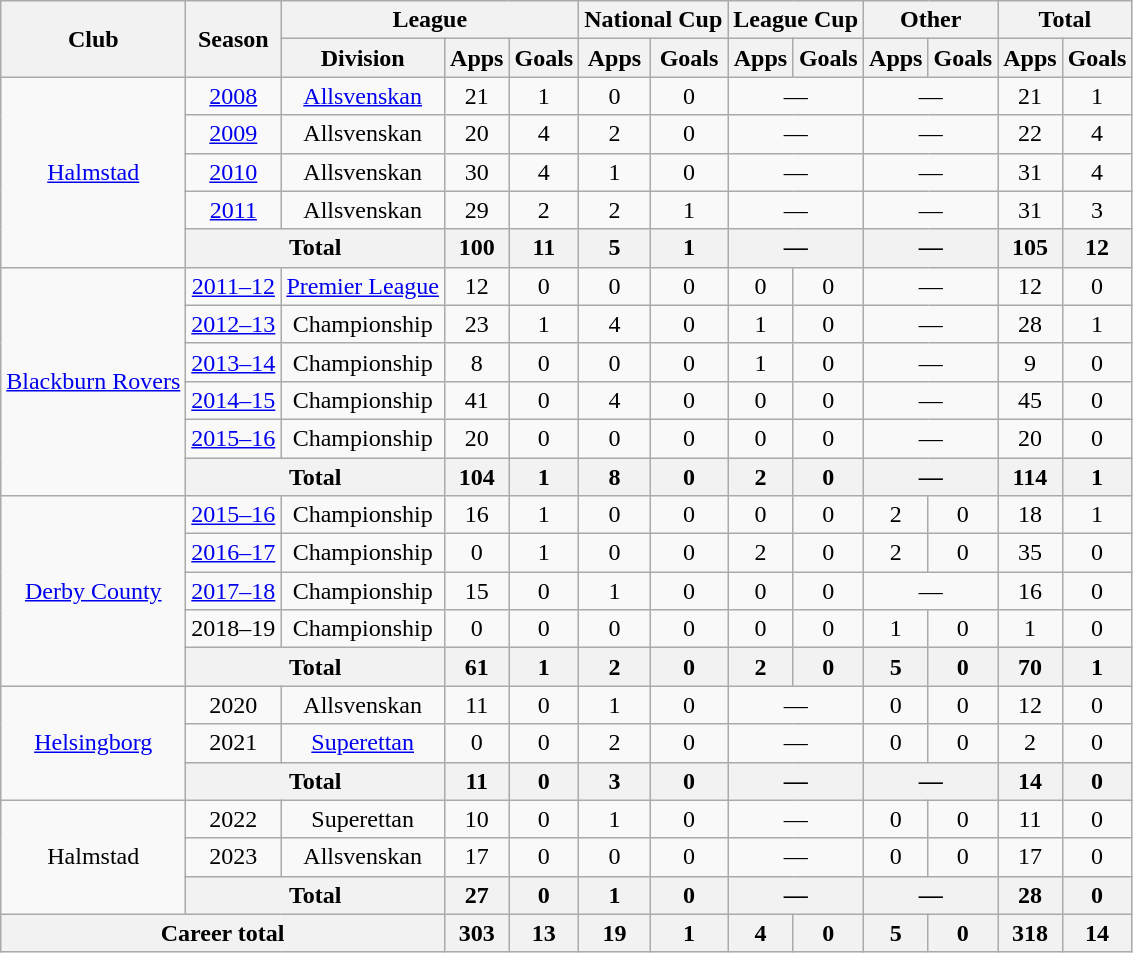<table class="wikitable" style="text-align: center;">
<tr>
<th rowspan="2">Club</th>
<th rowspan="2">Season</th>
<th colspan="3">League</th>
<th colspan="2">National Cup</th>
<th colspan="2">League Cup</th>
<th colspan="2">Other</th>
<th colspan="2">Total</th>
</tr>
<tr>
<th>Division</th>
<th>Apps</th>
<th>Goals</th>
<th>Apps</th>
<th>Goals</th>
<th>Apps</th>
<th>Goals</th>
<th>Apps</th>
<th>Goals</th>
<th>Apps</th>
<th>Goals</th>
</tr>
<tr>
<td rowspan="5"><a href='#'>Halmstad</a></td>
<td><a href='#'>2008</a></td>
<td><a href='#'>Allsvenskan</a></td>
<td>21</td>
<td>1</td>
<td>0</td>
<td>0</td>
<td colspan="2">—</td>
<td colspan="2">—</td>
<td>21</td>
<td>1</td>
</tr>
<tr>
<td><a href='#'>2009</a></td>
<td>Allsvenskan</td>
<td>20</td>
<td>4</td>
<td>2</td>
<td>0</td>
<td colspan="2">—</td>
<td colspan="2">—</td>
<td>22</td>
<td>4</td>
</tr>
<tr>
<td><a href='#'>2010</a></td>
<td>Allsvenskan</td>
<td>30</td>
<td>4</td>
<td>1</td>
<td>0</td>
<td colspan="2">—</td>
<td colspan="2">—</td>
<td>31</td>
<td>4</td>
</tr>
<tr>
<td><a href='#'>2011</a></td>
<td>Allsvenskan</td>
<td>29</td>
<td>2</td>
<td>2</td>
<td>1</td>
<td colspan="2">—</td>
<td colspan="2">—</td>
<td>31</td>
<td>3</td>
</tr>
<tr>
<th colspan="2">Total</th>
<th>100</th>
<th>11</th>
<th>5</th>
<th>1</th>
<th colspan="2">—</th>
<th colspan="2">—</th>
<th>105</th>
<th>12</th>
</tr>
<tr>
<td rowspan="6"><a href='#'>Blackburn Rovers</a></td>
<td><a href='#'>2011–12</a></td>
<td><a href='#'>Premier League</a></td>
<td>12</td>
<td>0</td>
<td>0</td>
<td>0</td>
<td>0</td>
<td>0</td>
<td colspan="2">—</td>
<td>12</td>
<td>0</td>
</tr>
<tr>
<td><a href='#'>2012–13</a></td>
<td>Championship</td>
<td>23</td>
<td>1</td>
<td>4</td>
<td>0</td>
<td>1</td>
<td>0</td>
<td colspan="2">—</td>
<td>28</td>
<td>1</td>
</tr>
<tr>
<td><a href='#'>2013–14</a></td>
<td>Championship</td>
<td>8</td>
<td>0</td>
<td>0</td>
<td>0</td>
<td>1</td>
<td>0</td>
<td colspan="2">—</td>
<td>9</td>
<td>0</td>
</tr>
<tr>
<td><a href='#'>2014–15</a></td>
<td>Championship</td>
<td>41</td>
<td>0</td>
<td>4</td>
<td>0</td>
<td>0</td>
<td>0</td>
<td colspan="2">—</td>
<td>45</td>
<td>0</td>
</tr>
<tr>
<td><a href='#'>2015–16</a></td>
<td>Championship</td>
<td>20</td>
<td>0</td>
<td>0</td>
<td>0</td>
<td>0</td>
<td>0</td>
<td colspan="2">—</td>
<td>20</td>
<td>0</td>
</tr>
<tr>
<th colspan="2">Total</th>
<th>104</th>
<th>1</th>
<th>8</th>
<th>0</th>
<th>2</th>
<th>0</th>
<th colspan="2">—</th>
<th>114</th>
<th>1</th>
</tr>
<tr>
<td rowspan="5"><a href='#'>Derby County</a></td>
<td><a href='#'>2015–16</a></td>
<td>Championship</td>
<td>16</td>
<td>1</td>
<td>0</td>
<td>0</td>
<td>0</td>
<td>0</td>
<td>2</td>
<td>0</td>
<td>18</td>
<td>1</td>
</tr>
<tr>
<td><a href='#'>2016–17</a></td>
<td>Championship</td>
<td 30>0</td>
<td>1</td>
<td>0</td>
<td>0</td>
<td>2</td>
<td>0</td>
<td>2</td>
<td>0</td>
<td>35</td>
<td>0</td>
</tr>
<tr>
<td><a href='#'>2017–18</a></td>
<td>Championship</td>
<td>15</td>
<td>0</td>
<td>1</td>
<td>0</td>
<td>0</td>
<td>0</td>
<td colspan="2">—</td>
<td>16</td>
<td>0</td>
</tr>
<tr>
<td>2018–19</td>
<td>Championship</td>
<td>0</td>
<td>0</td>
<td>0</td>
<td>0</td>
<td>0</td>
<td>0</td>
<td>1</td>
<td>0</td>
<td>1</td>
<td>0</td>
</tr>
<tr>
<th colspan="2">Total</th>
<th>61</th>
<th>1</th>
<th>2</th>
<th>0</th>
<th>2</th>
<th>0</th>
<th>5</th>
<th>0</th>
<th>70</th>
<th>1</th>
</tr>
<tr>
<td rowspan="3"><a href='#'>Helsingborg</a></td>
<td>2020</td>
<td>Allsvenskan</td>
<td>11</td>
<td>0</td>
<td>1</td>
<td>0</td>
<td colspan="2">—</td>
<td>0</td>
<td>0</td>
<td>12</td>
<td>0</td>
</tr>
<tr>
<td>2021</td>
<td><a href='#'>Superettan</a></td>
<td>0</td>
<td>0</td>
<td>2</td>
<td>0</td>
<td colspan="2">—</td>
<td>0</td>
<td>0</td>
<td>2</td>
<td>0</td>
</tr>
<tr>
<th colspan="2">Total</th>
<th>11</th>
<th>0</th>
<th>3</th>
<th>0</th>
<th colspan="2">—</th>
<th colspan="2">—</th>
<th>14</th>
<th>0</th>
</tr>
<tr>
<td rowspan="3">Halmstad</td>
<td>2022</td>
<td>Superettan</td>
<td>10</td>
<td>0</td>
<td>1</td>
<td>0</td>
<td colspan="2">—</td>
<td>0</td>
<td>0</td>
<td>11</td>
<td>0</td>
</tr>
<tr>
<td>2023</td>
<td>Allsvenskan</td>
<td>17</td>
<td>0</td>
<td>0</td>
<td>0</td>
<td colspan="2">—</td>
<td>0</td>
<td>0</td>
<td>17</td>
<td>0</td>
</tr>
<tr>
<th colspan="2">Total</th>
<th>27</th>
<th>0</th>
<th>1</th>
<th>0</th>
<th colspan="2">—</th>
<th colspan="2">—</th>
<th>28</th>
<th>0</th>
</tr>
<tr>
<th colspan="3">Career total</th>
<th>303</th>
<th>13</th>
<th>19</th>
<th>1</th>
<th>4</th>
<th>0</th>
<th>5</th>
<th>0</th>
<th>318</th>
<th>14</th>
</tr>
</table>
